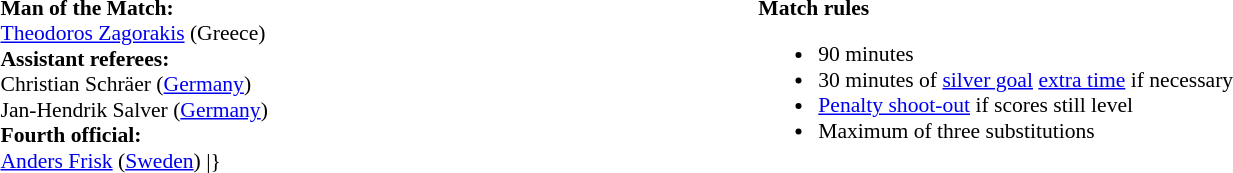<table style="width:100%;font-size:90%">
<tr>
<td><br><strong>Man of the Match:</strong>
<br><a href='#'>Theodoros Zagorakis</a> (Greece)<br><strong>Assistant referees:</strong>
<br>Christian Schräer (<a href='#'>Germany</a>)
<br>Jan-Hendrik Salver (<a href='#'>Germany</a>)
<br><strong>Fourth official:</strong>
<br><a href='#'>Anders Frisk</a> (<a href='#'>Sweden</a>)
<includeonly>|}</includeonly></td>
<td style="width:60%;vertical-align:top"><br><strong>Match rules</strong><ul><li>90 minutes</li><li>30 minutes of <a href='#'>silver goal</a> <a href='#'>extra time</a> if necessary</li><li><a href='#'>Penalty shoot-out</a> if scores still level</li><li>Maximum of three substitutions</li></ul></td>
</tr>
</table>
